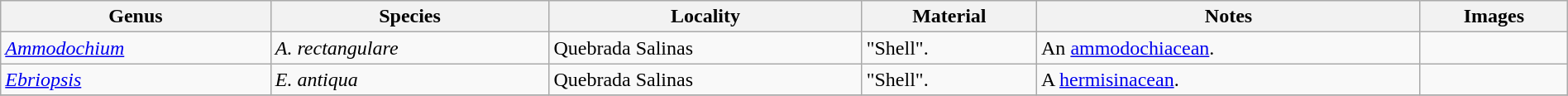<table class="wikitable" align="center" width="100%">
<tr>
<th>Genus</th>
<th>Species</th>
<th>Locality</th>
<th>Material</th>
<th>Notes</th>
<th>Images</th>
</tr>
<tr>
<td><em><a href='#'>Ammodochium</a></em></td>
<td><em>A. rectangulare</em></td>
<td>Quebrada Salinas</td>
<td>"Shell".</td>
<td>An <a href='#'>ammodochiacean</a>.</td>
<td></td>
</tr>
<tr>
<td><em><a href='#'>Ebriopsis</a></em></td>
<td><em>E. antiqua</em></td>
<td>Quebrada Salinas</td>
<td>"Shell".</td>
<td>A <a href='#'>hermisinacean</a>.</td>
<td></td>
</tr>
<tr>
</tr>
</table>
